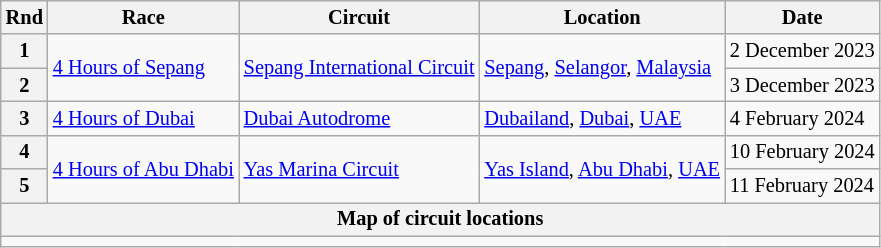<table class="wikitable" style="font-size: 85%;">
<tr>
<th>Rnd</th>
<th>Race</th>
<th>Circuit</th>
<th>Location</th>
<th>Date</th>
</tr>
<tr>
<th>1</th>
<td rowspan="2"><a href='#'>4 Hours of Sepang</a></td>
<td rowspan="2"> <a href='#'>Sepang International Circuit</a></td>
<td rowspan="2"><a href='#'>Sepang</a>, <a href='#'>Selangor</a>, <a href='#'>Malaysia</a></td>
<td>2 December 2023</td>
</tr>
<tr>
<th>2</th>
<td>3 December 2023</td>
</tr>
<tr>
<th>3</th>
<td><a href='#'>4 Hours of Dubai</a></td>
<td> <a href='#'>Dubai Autodrome</a></td>
<td><a href='#'>Dubailand</a>, <a href='#'>Dubai</a>, <a href='#'>UAE</a></td>
<td>4 February 2024</td>
</tr>
<tr>
<th>4</th>
<td rowspan="2"><a href='#'>4 Hours of Abu Dhabi</a></td>
<td rowspan="2"> <a href='#'>Yas Marina Circuit</a></td>
<td rowspan="2"><a href='#'>Yas Island</a>, <a href='#'>Abu Dhabi</a>, <a href='#'>UAE</a></td>
<td>10 February 2024</td>
</tr>
<tr>
<th>5</th>
<td>11 February 2024</td>
</tr>
<tr>
<th colspan=5>Map of circuit locations</th>
</tr>
<tr>
<td colspan=5></td>
</tr>
</table>
